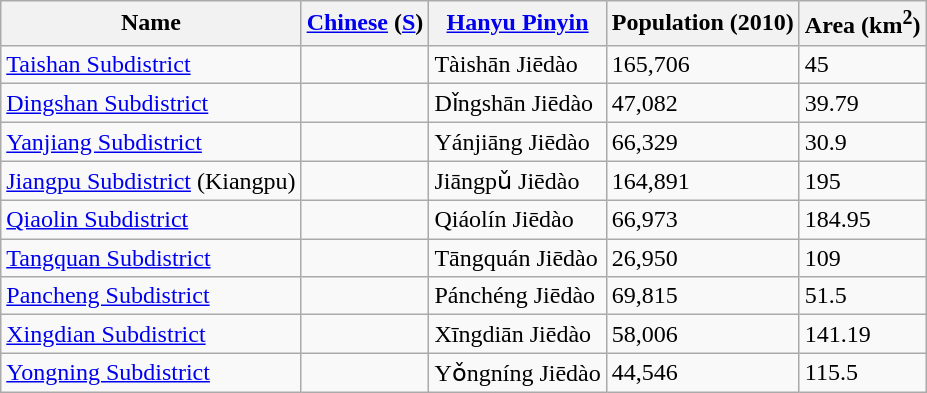<table class="wikitable">
<tr>
<th>Name</th>
<th><a href='#'>Chinese</a> (<a href='#'>S</a>)</th>
<th><a href='#'>Hanyu Pinyin</a></th>
<th>Population (2010)</th>
<th>Area (km<sup>2</sup>)</th>
</tr>
<tr>
<td><a href='#'>Taishan Subdistrict</a></td>
<td></td>
<td>Tàishān Jiēdào</td>
<td>165,706</td>
<td>45</td>
</tr>
<tr>
<td><a href='#'>Dingshan Subdistrict</a></td>
<td></td>
<td>Dǐngshān Jiēdào</td>
<td>47,082</td>
<td>39.79</td>
</tr>
<tr>
<td><a href='#'>Yanjiang Subdistrict</a></td>
<td></td>
<td>Yánjiāng Jiēdào</td>
<td>66,329</td>
<td>30.9</td>
</tr>
<tr>
<td><a href='#'>Jiangpu Subdistrict</a> (Kiangpu)</td>
<td></td>
<td>Jiāngpǔ Jiēdào</td>
<td>164,891</td>
<td>195</td>
</tr>
<tr>
<td><a href='#'>Qiaolin Subdistrict</a></td>
<td></td>
<td>Qiáolín Jiēdào</td>
<td>66,973</td>
<td>184.95</td>
</tr>
<tr>
<td><a href='#'>Tangquan Subdistrict</a></td>
<td></td>
<td>Tāngquán Jiēdào</td>
<td>26,950</td>
<td>109</td>
</tr>
<tr>
<td><a href='#'>Pancheng Subdistrict</a></td>
<td></td>
<td>Pánchéng Jiēdào</td>
<td>69,815</td>
<td>51.5</td>
</tr>
<tr>
<td><a href='#'>Xingdian Subdistrict</a></td>
<td></td>
<td>Xīngdiān Jiēdào</td>
<td>58,006</td>
<td>141.19</td>
</tr>
<tr>
<td><a href='#'>Yongning Subdistrict</a></td>
<td></td>
<td>Yǒngníng Jiēdào</td>
<td>44,546</td>
<td>115.5</td>
</tr>
</table>
